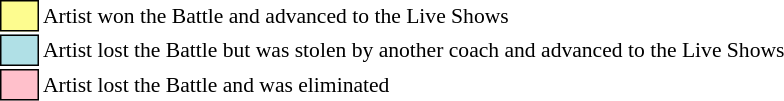<table class="toccolours" style="font-size: 90%; white-space: nowrap;">
<tr>
<td style="background:#fdfc8f; border:1px solid black;">      </td>
<td>Artist won the Battle and advanced to the Live Shows</td>
</tr>
<tr>
<td style="background:#b0e0e6; border:1px solid black;">      </td>
<td>Artist lost the Battle but was stolen by another coach and advanced to the Live Shows</td>
</tr>
<tr>
<td style="background:pink; border:1px solid black;">      </td>
<td>Artist lost the Battle and was eliminated</td>
</tr>
</table>
